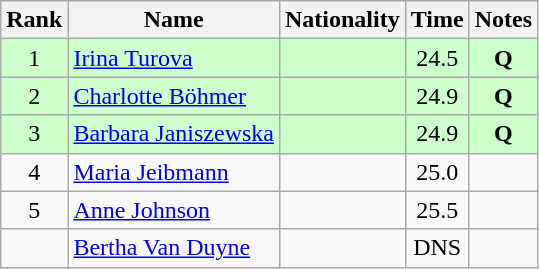<table class="wikitable sortable" style="text-align:center">
<tr>
<th>Rank</th>
<th>Name</th>
<th>Nationality</th>
<th>Time</th>
<th>Notes</th>
</tr>
<tr bgcolor=ccffcc>
<td>1</td>
<td align=left><a href='#'>Irina Turova</a></td>
<td align=left></td>
<td>24.5</td>
<td><strong>Q</strong></td>
</tr>
<tr bgcolor=ccffcc>
<td>2</td>
<td align=left><a href='#'>Charlotte Böhmer</a></td>
<td align=left></td>
<td>24.9</td>
<td><strong>Q</strong></td>
</tr>
<tr bgcolor=ccffcc>
<td>3</td>
<td align=left><a href='#'>Barbara Janiszewska</a></td>
<td align=left></td>
<td>24.9</td>
<td><strong>Q</strong></td>
</tr>
<tr>
<td>4</td>
<td align=left><a href='#'>Maria Jeibmann</a></td>
<td align=left></td>
<td>25.0</td>
<td></td>
</tr>
<tr>
<td>5</td>
<td align=left><a href='#'>Anne Johnson</a></td>
<td align=left></td>
<td>25.5</td>
<td></td>
</tr>
<tr>
<td></td>
<td align=left><a href='#'>Bertha Van Duyne</a></td>
<td align=left></td>
<td>DNS</td>
<td></td>
</tr>
</table>
